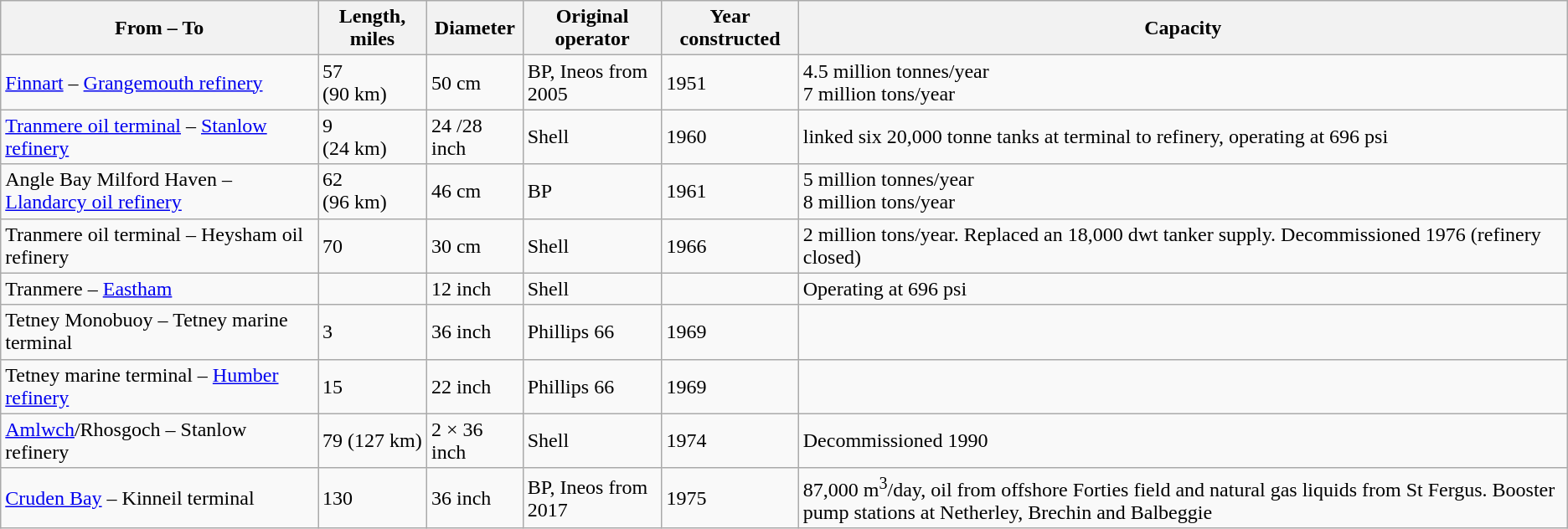<table class="wikitable">
<tr>
<th>From – To</th>
<th>Length, miles</th>
<th>Diameter</th>
<th>Original operator</th>
<th>Year constructed</th>
<th>Capacity</th>
</tr>
<tr>
<td><a href='#'>Finnart</a> – <a href='#'>Grangemouth refinery</a></td>
<td>57<br>(90 km)</td>
<td>50 cm</td>
<td>BP, Ineos from 2005</td>
<td>1951</td>
<td>4.5 million tonnes/year<br>7 million tons/year</td>
</tr>
<tr>
<td><a href='#'>Tranmere oil terminal</a> – <a href='#'>Stanlow refinery</a></td>
<td>9<br>(24 km)</td>
<td>24 /28 inch</td>
<td>Shell</td>
<td>1960</td>
<td>linked six 20,000 tonne tanks at terminal to refinery, operating at 696 psi</td>
</tr>
<tr>
<td>Angle Bay Milford Haven – <a href='#'>Llandarcy oil refinery</a></td>
<td>62<br>(96 km)</td>
<td>46 cm</td>
<td>BP</td>
<td>1961</td>
<td>5 million tonnes/year<br>8 million tons/year</td>
</tr>
<tr>
<td>Tranmere oil terminal – Heysham oil refinery</td>
<td>70</td>
<td>30 cm</td>
<td>Shell</td>
<td>1966</td>
<td>2 million tons/year. Replaced an 18,000 dwt tanker supply. Decommissioned 1976 (refinery closed)</td>
</tr>
<tr>
<td>Tranmere – <a href='#'>Eastham</a></td>
<td></td>
<td>12 inch</td>
<td>Shell</td>
<td></td>
<td>Operating at 696 psi</td>
</tr>
<tr>
<td>Tetney Monobuoy – Tetney marine terminal</td>
<td>3</td>
<td>36 inch</td>
<td>Phillips 66</td>
<td>1969</td>
<td></td>
</tr>
<tr>
<td>Tetney marine terminal – <a href='#'>Humber refinery</a></td>
<td>15</td>
<td>22  inch</td>
<td>Phillips 66</td>
<td>1969</td>
<td></td>
</tr>
<tr>
<td><a href='#'>Amlwch</a>/Rhosgoch – Stanlow refinery</td>
<td>79 (127 km)</td>
<td>2 × 36 inch</td>
<td>Shell</td>
<td>1974</td>
<td>Decommissioned 1990</td>
</tr>
<tr>
<td><a href='#'>Cruden Bay</a> – Kinneil terminal</td>
<td>130</td>
<td>36 inch</td>
<td>BP, Ineos from 2017</td>
<td>1975</td>
<td>87,000 m<sup>3</sup>/day, oil from offshore Forties field and natural gas liquids from St Fergus. Booster pump stations at Netherley,  Brechin and Balbeggie</td>
</tr>
</table>
